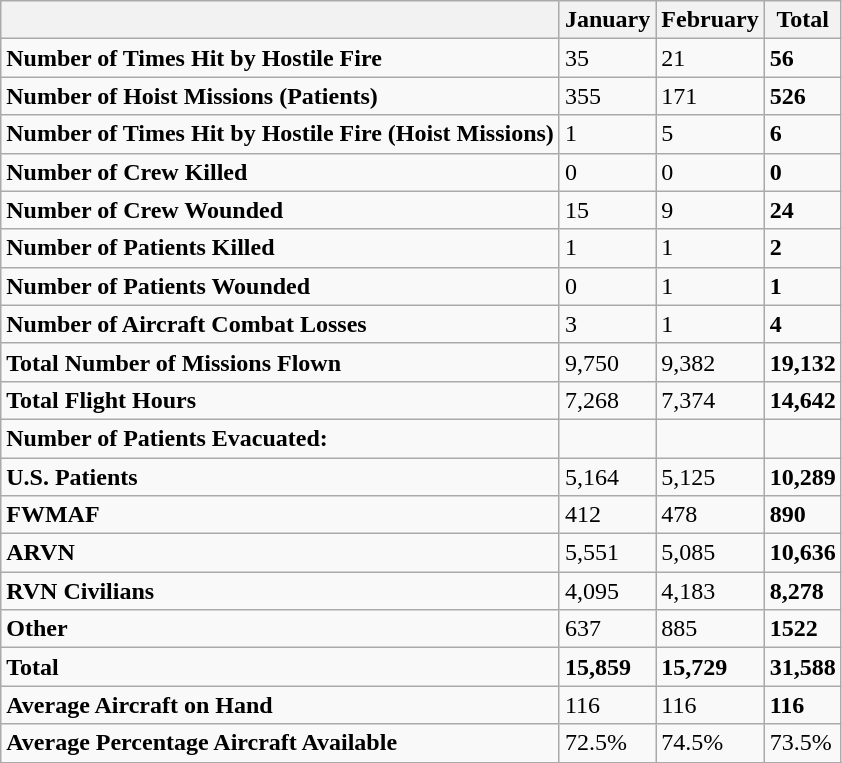<table class="wikitable">
<tr>
<th></th>
<th>January</th>
<th>February</th>
<th>Total</th>
</tr>
<tr>
<td><strong>Number of Times Hit by Hostile Fire</strong></td>
<td>35</td>
<td>21</td>
<td><strong>56</strong></td>
</tr>
<tr>
<td><strong>Number of Hoist Missions (Patients)</strong></td>
<td>355</td>
<td>171</td>
<td><strong>526</strong></td>
</tr>
<tr>
<td><strong>Number of Times Hit by Hostile Fire (Hoist Missions)</strong></td>
<td>1</td>
<td>5</td>
<td><strong>6</strong></td>
</tr>
<tr>
<td><strong>Number of Crew Killed</strong></td>
<td>0</td>
<td>0</td>
<td><strong>0</strong></td>
</tr>
<tr>
<td><strong>Number of Crew Wounded</strong></td>
<td>15</td>
<td>9</td>
<td><strong>24</strong></td>
</tr>
<tr>
<td><strong>Number of Patients Killed</strong></td>
<td>1</td>
<td>1</td>
<td><strong>2</strong></td>
</tr>
<tr>
<td><strong>Number of Patients Wounded</strong></td>
<td>0</td>
<td>1</td>
<td><strong>1</strong></td>
</tr>
<tr>
<td><strong>Number of Aircraft Combat Losses</strong></td>
<td>3</td>
<td>1</td>
<td><strong>4</strong></td>
</tr>
<tr>
<td><strong>Total Number of Missions Flown</strong></td>
<td>9,750</td>
<td>9,382</td>
<td><strong>19,132</strong></td>
</tr>
<tr>
<td><strong>Total Flight Hours</strong></td>
<td>7,268</td>
<td>7,374</td>
<td><strong>14,642</strong></td>
</tr>
<tr>
<td><strong>Number of Patients Evacuated:</strong></td>
<td></td>
<td></td>
<td></td>
</tr>
<tr>
<td><strong>U.S. Patients</strong></td>
<td>5,164</td>
<td>5,125</td>
<td><strong>10,289</strong></td>
</tr>
<tr>
<td><strong>FWMAF</strong></td>
<td>412</td>
<td>478</td>
<td><strong>890</strong></td>
</tr>
<tr>
<td><strong>ARVN</strong></td>
<td>5,551</td>
<td>5,085</td>
<td><strong>10,636</strong></td>
</tr>
<tr>
<td><strong>RVN Civilians</strong></td>
<td>4,095</td>
<td>4,183</td>
<td><strong>8,278</strong></td>
</tr>
<tr>
<td><strong>Other</strong></td>
<td>637</td>
<td>885</td>
<td><strong>1522</strong></td>
</tr>
<tr>
<td><strong>Total</strong></td>
<td><strong>15,859</strong></td>
<td><strong>15,729</strong></td>
<td><strong>31,588</strong></td>
</tr>
<tr>
<td><strong>Average Aircraft on Hand</strong></td>
<td>116</td>
<td>116</td>
<td><strong>116</strong></td>
</tr>
<tr>
<td><strong>Average Percentage Aircraft Available</strong></td>
<td>72.5%</td>
<td>74.5%</td>
<td>73.5%</td>
</tr>
<tr>
</tr>
</table>
